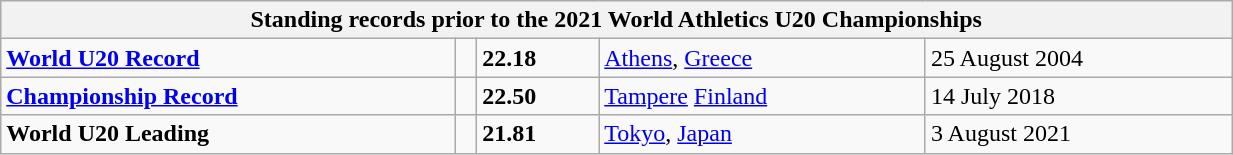<table class="wikitable" width=65%>
<tr>
<th colspan=5>Standing records prior to the 2021 World Athletics U20 Championships</th>
</tr>
<tr>
<td><strong><a href='#'>World U20 Record</a></strong></td>
<td></td>
<td><strong>22.18</strong></td>
<td><a href='#'>Athens</a>, <a href='#'>Greece</a></td>
<td>25 August 2004</td>
</tr>
<tr>
<td><strong><a href='#'>Championship Record</a></strong></td>
<td></td>
<td><strong>22.50</strong></td>
<td><a href='#'>Tampere</a> <a href='#'>Finland</a></td>
<td>14 July 2018</td>
</tr>
<tr>
<td><strong>World U20 Leading</strong></td>
<td></td>
<td><strong>21.81</strong></td>
<td><a href='#'>Tokyo</a>, <a href='#'>Japan</a></td>
<td>3 August 2021</td>
</tr>
</table>
